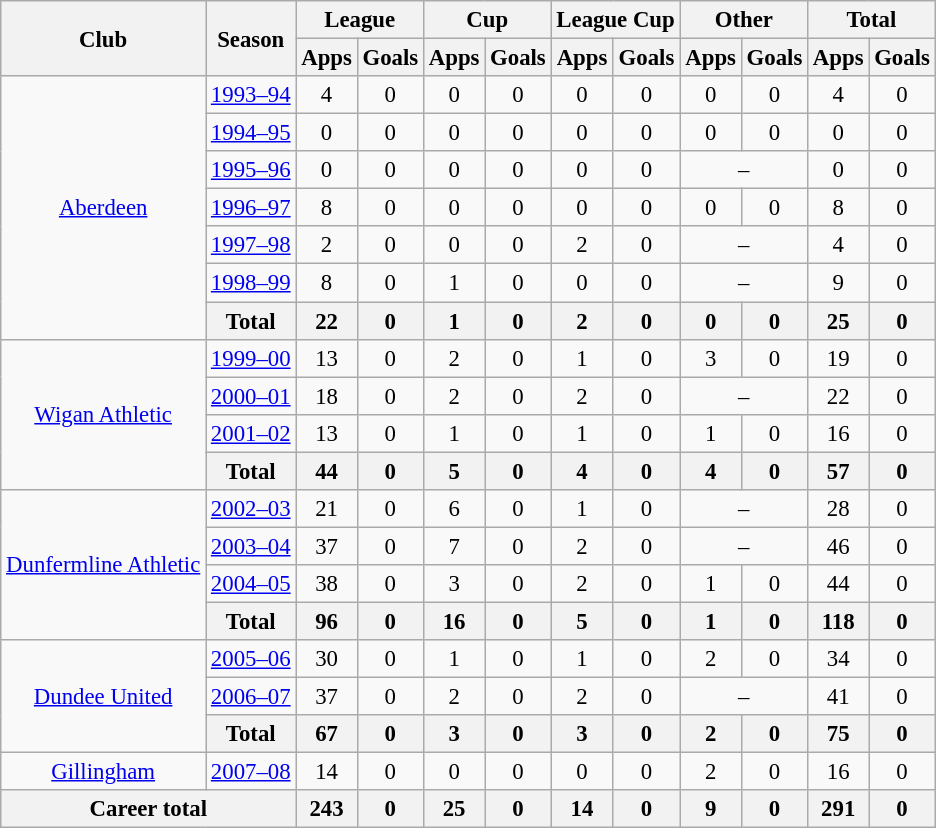<table class="wikitable" style="font-size:95%; text-align:center">
<tr>
<th rowspan="2">Club</th>
<th rowspan="2">Season</th>
<th colspan="2">League</th>
<th colspan="2">Cup</th>
<th colspan="2">League Cup</th>
<th colspan="2">Other</th>
<th colspan="2">Total</th>
</tr>
<tr>
<th>Apps</th>
<th>Goals</th>
<th>Apps</th>
<th>Goals</th>
<th>Apps</th>
<th>Goals</th>
<th>Apps</th>
<th>Goals</th>
<th>Apps</th>
<th>Goals</th>
</tr>
<tr>
<td rowspan="7"><a href='#'>Aberdeen</a></td>
<td><a href='#'>1993–94</a></td>
<td>4</td>
<td>0</td>
<td>0</td>
<td>0</td>
<td>0</td>
<td>0</td>
<td>0</td>
<td>0</td>
<td>4</td>
<td>0</td>
</tr>
<tr>
<td><a href='#'>1994–95</a></td>
<td>0</td>
<td>0</td>
<td>0</td>
<td>0</td>
<td>0</td>
<td>0</td>
<td>0</td>
<td>0</td>
<td>0</td>
<td>0</td>
</tr>
<tr>
<td><a href='#'>1995–96</a></td>
<td>0</td>
<td>0</td>
<td>0</td>
<td>0</td>
<td>0</td>
<td>0</td>
<td colspan=2>–</td>
<td>0</td>
<td>0</td>
</tr>
<tr>
<td><a href='#'>1996–97</a></td>
<td>8</td>
<td>0</td>
<td>0</td>
<td>0</td>
<td>0</td>
<td>0</td>
<td>0</td>
<td>0</td>
<td>8</td>
<td>0</td>
</tr>
<tr>
<td><a href='#'>1997–98</a></td>
<td>2</td>
<td>0</td>
<td>0</td>
<td>0</td>
<td>2</td>
<td>0</td>
<td colspan=2>–</td>
<td>4</td>
<td>0</td>
</tr>
<tr>
<td><a href='#'>1998–99</a></td>
<td>8</td>
<td>0</td>
<td>1</td>
<td>0</td>
<td>0</td>
<td>0</td>
<td colspan=2>–</td>
<td>9</td>
<td>0</td>
</tr>
<tr>
<th>Total</th>
<th>22</th>
<th>0</th>
<th>1</th>
<th>0</th>
<th>2</th>
<th>0</th>
<th>0</th>
<th>0</th>
<th>25</th>
<th>0</th>
</tr>
<tr>
<td rowspan="4"><a href='#'>Wigan Athletic</a></td>
<td><a href='#'>1999–00</a></td>
<td>13</td>
<td>0</td>
<td>2</td>
<td>0</td>
<td>1</td>
<td>0</td>
<td>3</td>
<td>0</td>
<td>19</td>
<td>0</td>
</tr>
<tr>
<td><a href='#'>2000–01</a></td>
<td>18</td>
<td>0</td>
<td>2</td>
<td>0</td>
<td>2</td>
<td>0</td>
<td colspan=2>–</td>
<td>22</td>
<td>0</td>
</tr>
<tr>
<td><a href='#'>2001–02</a></td>
<td>13</td>
<td>0</td>
<td>1</td>
<td>0</td>
<td>1</td>
<td>0</td>
<td>1</td>
<td>0</td>
<td>16</td>
<td>0</td>
</tr>
<tr>
<th>Total</th>
<th>44</th>
<th>0</th>
<th>5</th>
<th>0</th>
<th>4</th>
<th>0</th>
<th>4</th>
<th>0</th>
<th>57</th>
<th>0</th>
</tr>
<tr>
<td rowspan="4"><a href='#'>Dunfermline Athletic</a></td>
<td><a href='#'>2002–03</a></td>
<td>21</td>
<td>0</td>
<td>6</td>
<td>0</td>
<td>1</td>
<td>0</td>
<td colspan=2>–</td>
<td>28</td>
<td>0</td>
</tr>
<tr>
<td><a href='#'>2003–04</a></td>
<td>37</td>
<td>0</td>
<td>7</td>
<td>0</td>
<td>2</td>
<td>0</td>
<td colspan=2>–</td>
<td>46</td>
<td>0</td>
</tr>
<tr>
<td><a href='#'>2004–05</a></td>
<td>38</td>
<td>0</td>
<td>3</td>
<td>0</td>
<td>2</td>
<td>0</td>
<td>1</td>
<td>0</td>
<td>44</td>
<td>0</td>
</tr>
<tr>
<th>Total</th>
<th>96</th>
<th>0</th>
<th>16</th>
<th>0</th>
<th>5</th>
<th>0</th>
<th>1</th>
<th>0</th>
<th>118</th>
<th>0</th>
</tr>
<tr>
<td rowspan="3"><a href='#'>Dundee United</a></td>
<td><a href='#'>2005–06</a></td>
<td>30</td>
<td>0</td>
<td>1</td>
<td>0</td>
<td>1</td>
<td>0</td>
<td>2</td>
<td>0</td>
<td>34</td>
<td>0</td>
</tr>
<tr>
<td><a href='#'>2006–07</a></td>
<td>37</td>
<td>0</td>
<td>2</td>
<td>0</td>
<td>2</td>
<td>0</td>
<td colspan=2>–</td>
<td>41</td>
<td>0</td>
</tr>
<tr>
<th>Total</th>
<th>67</th>
<th>0</th>
<th>3</th>
<th>0</th>
<th>3</th>
<th>0</th>
<th>2</th>
<th>0</th>
<th>75</th>
<th>0</th>
</tr>
<tr>
<td><a href='#'>Gillingham</a></td>
<td><a href='#'>2007–08</a></td>
<td>14</td>
<td>0</td>
<td>0</td>
<td>0</td>
<td>0</td>
<td>0</td>
<td>2</td>
<td>0</td>
<td>16</td>
<td>0</td>
</tr>
<tr>
<th colspan="2">Career total</th>
<th>243</th>
<th>0</th>
<th>25</th>
<th>0</th>
<th>14</th>
<th>0</th>
<th>9</th>
<th>0</th>
<th>291</th>
<th>0</th>
</tr>
</table>
